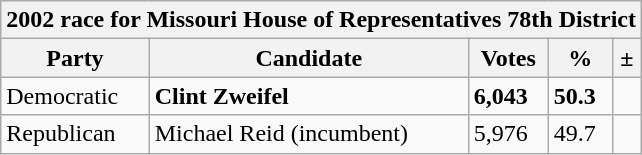<table class="wikitable">
<tr>
<th colspan="5">2002 race for Missouri House of Representatives 78th District</th>
</tr>
<tr>
<th>Party</th>
<th>Candidate</th>
<th>Votes</th>
<th>%</th>
<th>±</th>
</tr>
<tr>
<td>Democratic</td>
<td><strong>Clint Zweifel</strong></td>
<td><strong>6,043</strong></td>
<td><strong>50.3</strong></td>
<td></td>
</tr>
<tr>
<td>Republican</td>
<td>Michael Reid (incumbent)</td>
<td>5,976</td>
<td>49.7</td>
<td></td>
</tr>
</table>
